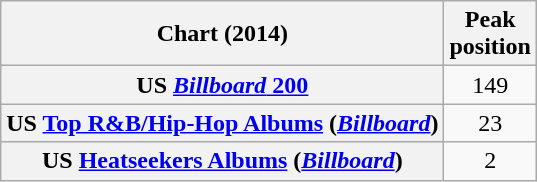<table class="wikitable sortable plainrowheaders" style="text-align:center">
<tr>
<th scope="col">Chart (2014)</th>
<th scope="col">Peak<br> position</th>
</tr>
<tr>
<th scope="row">US <a href='#'><em>Billboard</em> 200</a></th>
<td>149</td>
</tr>
<tr>
<th scope="row">US <a href='#'>Top R&B/Hip-Hop Albums</a> (<em><a href='#'>Billboard</a></em>)</th>
<td>23</td>
</tr>
<tr>
<th scope="row">US <a href='#'>Heatseekers Albums</a> (<em><a href='#'>Billboard</a></em>)</th>
<td>2</td>
</tr>
</table>
